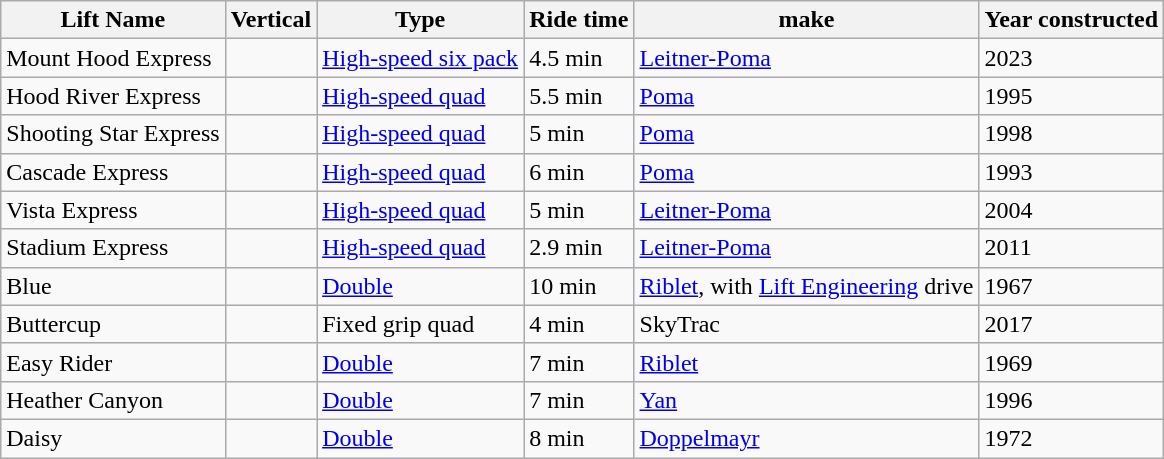<table - class="wikitable sortable">
<tr>
<th>Lift Name</th>
<th>Vertical</th>
<th>Type</th>
<th>Ride time</th>
<th>make</th>
<th>Year constructed</th>
</tr>
<tr>
<td>Mount Hood Express</td>
<td></td>
<td><a href='#'>High-speed six pack</a></td>
<td>4.5 min</td>
<td><a href='#'>Leitner-Poma</a></td>
<td>2023</td>
</tr>
<tr>
<td>Hood River Express</td>
<td></td>
<td><a href='#'>High-speed quad</a></td>
<td>5.5 min</td>
<td><a href='#'>Poma</a></td>
<td>1995</td>
</tr>
<tr>
<td>Shooting Star Express</td>
<td></td>
<td><a href='#'>High-speed quad</a></td>
<td>5 min</td>
<td><a href='#'>Poma</a></td>
<td>1998</td>
</tr>
<tr>
<td>Cascade Express</td>
<td></td>
<td><a href='#'>High-speed quad</a></td>
<td>6 min</td>
<td><a href='#'>Poma</a></td>
<td>1993</td>
</tr>
<tr>
<td>Vista Express</td>
<td></td>
<td><a href='#'>High-speed quad</a></td>
<td>5 min</td>
<td><a href='#'>Leitner-Poma</a></td>
<td>2004</td>
</tr>
<tr>
<td>Stadium Express</td>
<td></td>
<td><a href='#'>High-speed quad</a></td>
<td>2.9 min</td>
<td><a href='#'>Leitner-Poma</a></td>
<td>2011</td>
</tr>
<tr>
<td>Blue</td>
<td></td>
<td><a href='#'>Double</a></td>
<td>10 min</td>
<td><a href='#'>Riblet</a>, with <a href='#'>Lift Engineering</a> drive</td>
<td>1967</td>
</tr>
<tr>
<td>Buttercup</td>
<td></td>
<td>Fixed grip quad</td>
<td>4 min</td>
<td>SkyTrac</td>
<td>2017</td>
</tr>
<tr>
<td>Easy Rider</td>
<td></td>
<td><a href='#'>Double</a></td>
<td>7 min</td>
<td><a href='#'>Riblet</a></td>
<td>1969</td>
</tr>
<tr>
<td>Heather Canyon</td>
<td></td>
<td><a href='#'>Double</a></td>
<td>7 min</td>
<td><a href='#'>Yan</a></td>
<td>1996</td>
</tr>
<tr>
<td>Daisy</td>
<td></td>
<td><a href='#'>Double</a></td>
<td>8 min</td>
<td><a href='#'>Doppelmayr</a></td>
<td>1972</td>
</tr>
</table>
